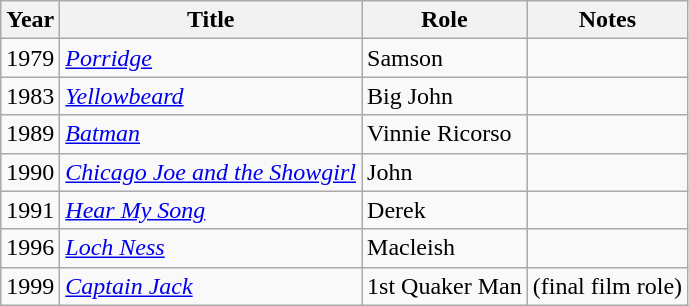<table class="wikitable">
<tr>
<th>Year</th>
<th>Title</th>
<th>Role</th>
<th>Notes</th>
</tr>
<tr>
<td>1979</td>
<td><em><a href='#'>Porridge</a></em></td>
<td>Samson</td>
<td></td>
</tr>
<tr>
<td>1983</td>
<td><em><a href='#'>Yellowbeard</a></em></td>
<td>Big John</td>
<td></td>
</tr>
<tr>
<td>1989</td>
<td><em><a href='#'>Batman</a></em></td>
<td>Vinnie Ricorso</td>
<td></td>
</tr>
<tr>
<td>1990</td>
<td><em><a href='#'>Chicago Joe and the Showgirl</a></em></td>
<td>John</td>
<td></td>
</tr>
<tr>
<td>1991</td>
<td><em><a href='#'>Hear My Song</a></em></td>
<td>Derek</td>
<td></td>
</tr>
<tr>
<td>1996</td>
<td><em><a href='#'>Loch Ness</a></em></td>
<td>Macleish</td>
<td></td>
</tr>
<tr>
<td>1999</td>
<td><em><a href='#'>Captain Jack</a></em></td>
<td>1st Quaker Man</td>
<td>(final film role)</td>
</tr>
</table>
